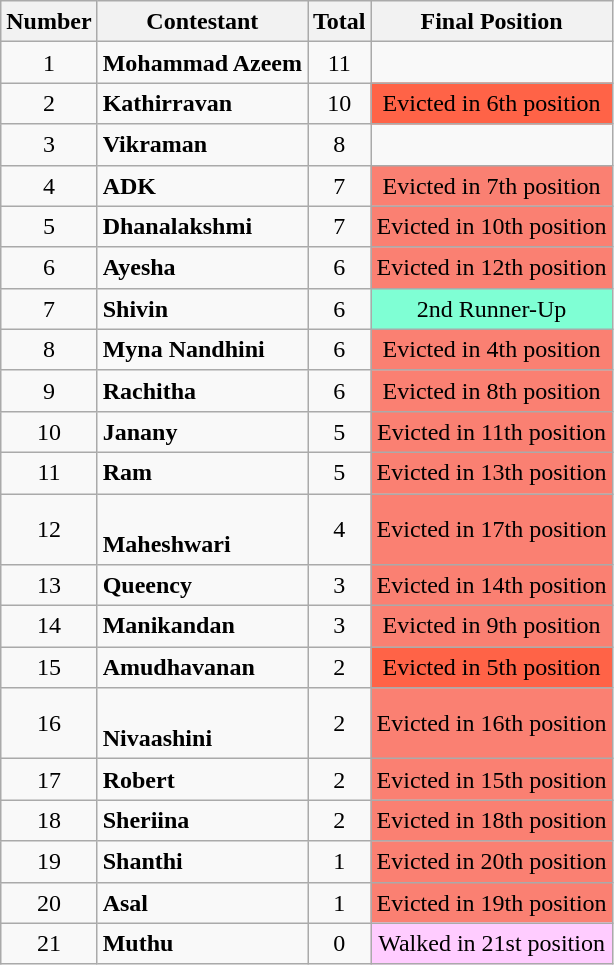<table class="wikitable" style="text-align:center; line-height:20px; width:auto;">
<tr>
<th scope="col">Number</th>
<th scope="col">Contestant</th>
<th scope="col">Total</th>
<th scope="col">Final Position</th>
</tr>
<tr>
<td>1</td>
<td style="text-align:left"><strong>Mohammad Azeem</strong></td>
<td>11</td>
<td></td>
</tr>
<tr>
<td>2</td>
<td style="text-align:left"><strong>Kathirravan</strong></td>
<td>10</td>
<td style="background:#FF6347;">Evicted in 6th position</td>
</tr>
<tr>
<td>3</td>
<td style="text-align:left"><strong>Vikraman</strong></td>
<td>8</td>
<td></td>
</tr>
<tr>
<td>4</td>
<td style="text-align:left"><strong>ADK</strong></td>
<td>7</td>
<td style="background:salmon;">Evicted in 7th position</td>
</tr>
<tr>
<td>5</td>
<td style="text-align:left"><strong>Dhanalakshmi</strong></td>
<td>7</td>
<td style="background:salmon;">Evicted in 10th position</td>
</tr>
<tr>
<td>6</td>
<td style="text-align:left"><strong>Ayesha</strong></td>
<td>6</td>
<td style="background:salmon;">Evicted in 12th position</td>
</tr>
<tr>
<td>7</td>
<td style="text-align:left"><strong>Shivin</strong></td>
<td>6</td>
<td style="background:#7FFFD4; text-align:center">2nd Runner-Up</td>
</tr>
<tr>
<td>8</td>
<td style="text-align:left"><strong> Myna Nandhini</strong></td>
<td>6</td>
<td style="background:salmon;">Evicted in 4th position</td>
</tr>
<tr>
<td>9</td>
<td style="text-align:left"><strong>Rachitha</strong></td>
<td>6</td>
<td style="background:salmon;">Evicted in 8th position</td>
</tr>
<tr>
<td>10</td>
<td style="text-align:left"><strong>Janany</strong></td>
<td>5</td>
<td style="background:salmon;">Evicted in 11th position</td>
</tr>
<tr>
<td>11</td>
<td style="text-align:left"><strong>Ram</strong></td>
<td>5</td>
<td style="background:salmon;">Evicted in 13th position</td>
</tr>
<tr>
<td>12</td>
<td style="text-align:left"><br><strong>Maheshwari</strong></td>
<td>4</td>
<td style="background:salmon;">Evicted in 17th position</td>
</tr>
<tr>
<td>13</td>
<td style="text-align:left"><strong>Queency</strong></td>
<td>3</td>
<td style="background:salmon;">Evicted in 14th position</td>
</tr>
<tr>
<td>14</td>
<td style="text-align:left"><strong>Manikandan</strong></td>
<td>3</td>
<td style="background:salmon;">Evicted in 9th position</td>
</tr>
<tr>
<td>15</td>
<td style="text-align:left"><strong>Amudhavanan</strong></td>
<td>2</td>
<td style="background:#FF6347">Evicted in 5th position</td>
</tr>
<tr>
<td>16</td>
<td style="text-align:left"><br><strong>Nivaashini</strong></td>
<td>2</td>
<td style="background:salmon;">Evicted in 16th position</td>
</tr>
<tr>
<td>17</td>
<td style="text-align:left"><strong>Robert</strong></td>
<td>2</td>
<td style="background:salmon;">Evicted in 15th position</td>
</tr>
<tr>
<td>18</td>
<td style="text-align:left"><strong>Sheriina</strong></td>
<td>2</td>
<td style="background:salmon;">Evicted in 18th position</td>
</tr>
<tr>
<td>19</td>
<td style="text-align:left"><strong>Shanthi</strong></td>
<td>1</td>
<td style="background:salmon;">Evicted in 20th position</td>
</tr>
<tr>
<td>20</td>
<td style="text-align:left"><strong>Asal</strong></td>
<td>1</td>
<td style="background:salmon;">Evicted in 19th position</td>
</tr>
<tr>
<td>21</td>
<td style="text-align:left"><strong>Muthu</strong></td>
<td>0</td>
<td style="background:#fcf;">Walked in 21st position</td>
</tr>
</table>
